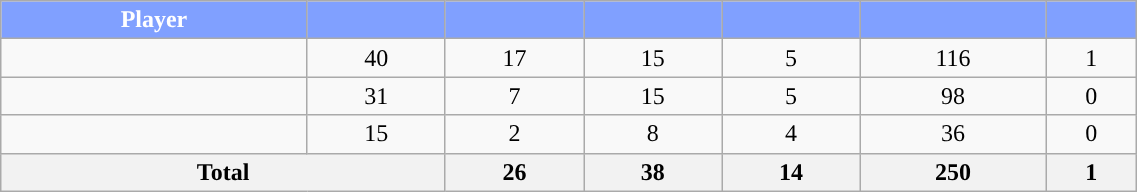<table class="wikitable sortable" style="width:60%; text-align:center;">
<tr>
<th style="color:white; background:#80A0FF; ">Player</th>
<th style="color:white; background:#80A0FF; "></th>
<th style="color:white; background:#80A0FF; "></th>
<th style="color:white; background:#80A0FF; "></th>
<th style="color:white; background:#80A0FF; "></th>
<th style="color:white; background:#80A0FF; "></th>
<th style="color:white; background:#80A0FF; "></th>
</tr>
<tr>
<td></td>
<td>40</td>
<td>17</td>
<td>15</td>
<td>5</td>
<td>116</td>
<td>1</td>
</tr>
<tr>
<td></td>
<td>31</td>
<td>7</td>
<td>15</td>
<td>5</td>
<td>98</td>
<td>0</td>
</tr>
<tr>
<td></td>
<td>15</td>
<td>2</td>
<td>8</td>
<td>4</td>
<td>36</td>
<td>0</td>
</tr>
<tr class="sortbottom">
<th colspan=2>Total</th>
<th>26</th>
<th>38</th>
<th>14</th>
<th>250</th>
<th>1</th>
</tr>
</table>
